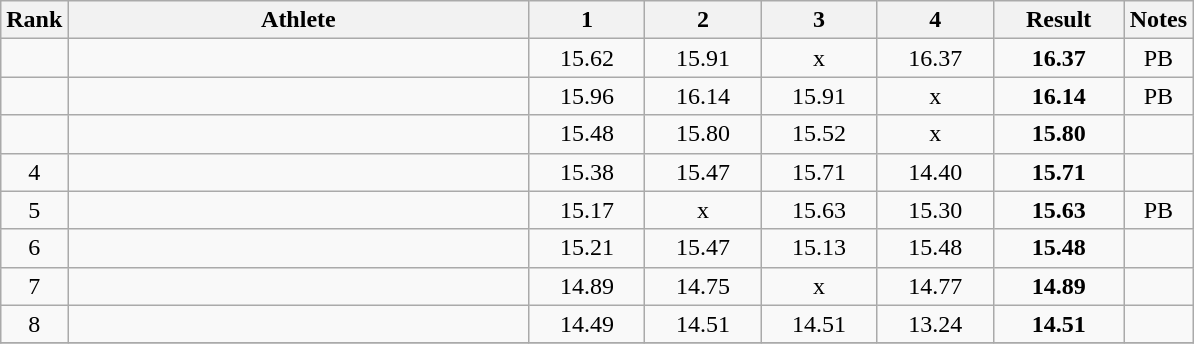<table class="wikitable sortable" style="text-align:center">
<tr>
<th>Rank</th>
<th width=300>Athlete</th>
<th width=70>1</th>
<th width=70>2</th>
<th width=70>3</th>
<th width=70>4</th>
<th width=80>Result</th>
<th>Notes</th>
</tr>
<tr>
<td></td>
<td align=left></td>
<td>15.62</td>
<td>15.91</td>
<td>x</td>
<td>16.37</td>
<td><strong>16.37</strong></td>
<td>PB</td>
</tr>
<tr>
<td></td>
<td align=left></td>
<td>15.96</td>
<td>16.14</td>
<td>15.91</td>
<td>x</td>
<td><strong>16.14</strong></td>
<td>PB</td>
</tr>
<tr>
<td></td>
<td align=left></td>
<td>15.48</td>
<td>15.80</td>
<td>15.52</td>
<td>x</td>
<td><strong>15.80</strong></td>
<td></td>
</tr>
<tr>
<td>4</td>
<td align=left></td>
<td>15.38</td>
<td>15.47</td>
<td>15.71</td>
<td>14.40</td>
<td><strong>15.71</strong></td>
<td></td>
</tr>
<tr>
<td>5</td>
<td align=left></td>
<td>15.17</td>
<td>x</td>
<td>15.63</td>
<td>15.30</td>
<td><strong>15.63</strong></td>
<td>PB</td>
</tr>
<tr>
<td>6</td>
<td align=left></td>
<td>15.21</td>
<td>15.47</td>
<td>15.13</td>
<td>15.48</td>
<td><strong>15.48</strong></td>
<td></td>
</tr>
<tr>
<td>7</td>
<td align=left></td>
<td>14.89</td>
<td>14.75</td>
<td>x</td>
<td>14.77</td>
<td><strong>14.89</strong></td>
<td></td>
</tr>
<tr>
<td>8</td>
<td align=left></td>
<td>14.49</td>
<td>14.51</td>
<td>14.51</td>
<td>13.24</td>
<td><strong>14.51</strong></td>
<td></td>
</tr>
<tr>
</tr>
</table>
